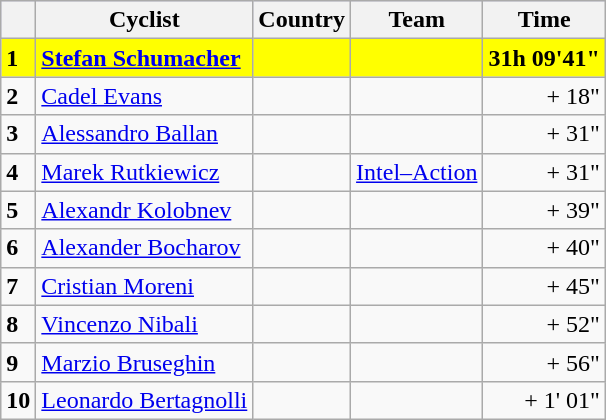<table class="wikitable">
<tr style="background:#ccccff;">
<th></th>
<th>Cyclist</th>
<th>Country</th>
<th>Team</th>
<th>Time</th>
</tr>
<tr bgcolor="yellow">
<td><strong>1</strong></td>
<td><strong><a href='#'>Stefan Schumacher</a></strong></td>
<td><strong></strong></td>
<td><strong></strong></td>
<td align=right><strong>31h 09'41"</strong></td>
</tr>
<tr>
<td><strong>2</strong></td>
<td><a href='#'>Cadel Evans</a></td>
<td></td>
<td></td>
<td align=right>+ 18"</td>
</tr>
<tr>
<td><strong>3</strong></td>
<td><a href='#'>Alessandro Ballan</a></td>
<td></td>
<td></td>
<td align=right>+ 31"</td>
</tr>
<tr>
<td><strong>4</strong></td>
<td><a href='#'>Marek Rutkiewicz</a></td>
<td></td>
<td><a href='#'>Intel–Action</a></td>
<td align=right>+ 31"</td>
</tr>
<tr>
<td><strong>5</strong></td>
<td><a href='#'>Alexandr Kolobnev</a></td>
<td></td>
<td></td>
<td align=right>+ 39"</td>
</tr>
<tr>
<td><strong>6</strong></td>
<td><a href='#'>Alexander Bocharov</a></td>
<td></td>
<td></td>
<td align=right>+ 40"</td>
</tr>
<tr>
<td><strong>7</strong></td>
<td><a href='#'>Cristian Moreni</a></td>
<td></td>
<td></td>
<td align=right>+ 45"</td>
</tr>
<tr>
<td><strong>8</strong></td>
<td><a href='#'>Vincenzo Nibali</a></td>
<td></td>
<td></td>
<td align=right>+ 52"</td>
</tr>
<tr>
<td><strong>9</strong></td>
<td><a href='#'>Marzio Bruseghin</a></td>
<td></td>
<td></td>
<td align=right>+ 56"</td>
</tr>
<tr>
<td><strong>10</strong></td>
<td><a href='#'>Leonardo Bertagnolli</a></td>
<td></td>
<td></td>
<td align=right>+ 1' 01"</td>
</tr>
</table>
